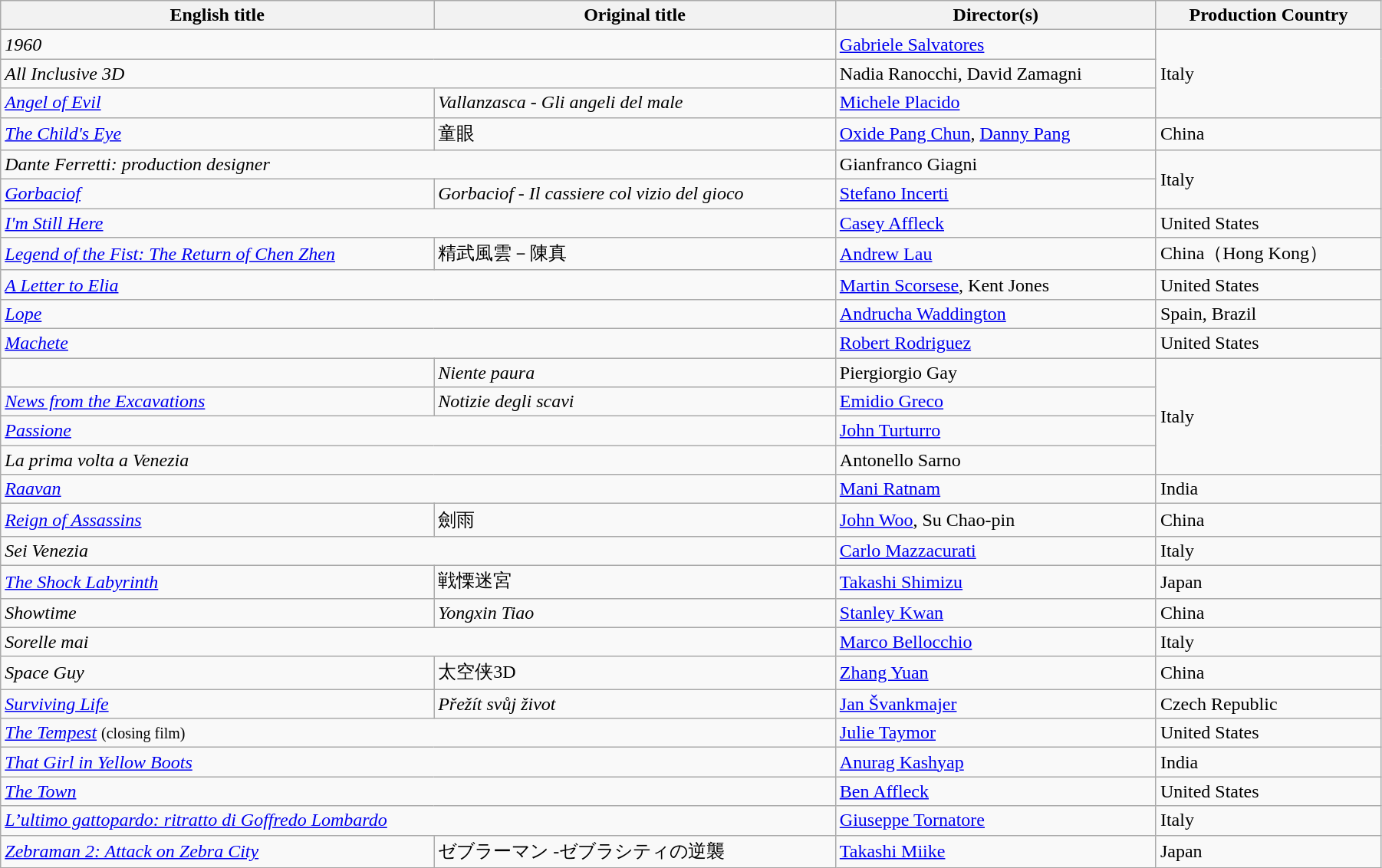<table class="wikitable" width="95%">
<tr>
<th>English title</th>
<th>Original title</th>
<th>Director(s)</th>
<th>Production Country</th>
</tr>
<tr>
<td colspan=2><em>1960</em></td>
<td data-sort-value="Salvatores"><a href='#'>Gabriele Salvatores</a></td>
<td rowspan="3">Italy</td>
</tr>
<tr>
<td colspan=2><em>All Inclusive 3D</em></td>
<td data-sort-value="Ranocchi">Nadia Ranocchi, David Zamagni</td>
</tr>
<tr>
<td><em><a href='#'>Angel of Evil</a></em></td>
<td><em>Vallanzasca - Gli angeli del male</em></td>
<td data-sort-value="Placido"><a href='#'>Michele Placido</a></td>
</tr>
<tr>
<td data-sort-value="Child"><em><a href='#'>The Child's Eye</a></em></td>
<td>童眼</td>
<td data-sort-value="Pang"><a href='#'>Oxide Pang Chun</a>, <a href='#'>Danny Pang</a></td>
<td>China</td>
</tr>
<tr>
<td colspan=2><em>Dante Ferretti: production designer</em></td>
<td data-sort-value="Giagni">Gianfranco Giagni</td>
<td rowspan="2">Italy</td>
</tr>
<tr>
<td><em><a href='#'>Gorbaciof</a></em></td>
<td><em>Gorbaciof - Il cassiere col vizio del gioco</em></td>
<td data-sort-value="Incerti"><a href='#'>Stefano Incerti</a></td>
</tr>
<tr>
<td colspan=2><em><a href='#'>I'm Still Here</a></em></td>
<td data-sort-value="Affleck"><a href='#'>Casey Affleck</a></td>
<td>United States</td>
</tr>
<tr>
<td><em><a href='#'>Legend of the Fist: The Return of Chen Zhen</a></em></td>
<td>精武風雲－陳真</td>
<td data-sort-value="Lau"><a href='#'>Andrew Lau</a></td>
<td>China（Hong Kong）</td>
</tr>
<tr>
<td colspan=2 data-sort-value="Letter"><em><a href='#'>A Letter to Elia</a></em></td>
<td data-sort-value="Scorsese"><a href='#'>Martin Scorsese</a>, Kent Jones</td>
<td>United States</td>
</tr>
<tr>
<td colspan="2"><em><a href='#'>Lope</a></em></td>
<td><a href='#'>Andrucha Waddington</a></td>
<td>Spain, Brazil</td>
</tr>
<tr>
<td colspan=2><em><a href='#'>Machete</a></em></td>
<td data-sort-value="Rodriguez"><a href='#'>Robert Rodriguez</a></td>
<td>United States</td>
</tr>
<tr>
<td></td>
<td><em>Niente paura</em></td>
<td>Piergiorgio Gay</td>
<td rowspan="4">Italy</td>
</tr>
<tr>
<td><em><a href='#'>News from the Excavations</a></em></td>
<td><em>Notizie degli scavi</em></td>
<td><a href='#'>Emidio Greco</a></td>
</tr>
<tr>
<td colspan="2"><em><a href='#'>Passione</a></em></td>
<td><a href='#'>John Turturro</a></td>
</tr>
<tr>
<td colspan="2"><em>La prima volta a Venezia</em></td>
<td>Antonello Sarno</td>
</tr>
<tr>
<td colspan="2"><em><a href='#'>Raavan</a></em></td>
<td><a href='#'>Mani Ratnam</a></td>
<td>India</td>
</tr>
<tr>
<td><em><a href='#'>Reign of Assassins</a></em></td>
<td>劍雨</td>
<td data-sort-value="Woo"><a href='#'>John Woo</a>, Su Chao-pin</td>
<td>China</td>
</tr>
<tr>
<td colspan="2"><em>Sei Venezia</em></td>
<td><a href='#'>Carlo Mazzacurati</a></td>
<td>Italy</td>
</tr>
<tr>
<td><em><a href='#'>The Shock Labyrinth</a></em></td>
<td>戦慄迷宮</td>
<td data-sort-value="Shimizu"><a href='#'>Takashi Shimizu</a></td>
<td>Japan</td>
</tr>
<tr>
<td><em>Showtime</em></td>
<td><em>Yongxin Tiao</em></td>
<td data-sort-value="Kwan"><a href='#'>Stanley Kwan</a></td>
<td>China</td>
</tr>
<tr>
<td colspan="2"><em>Sorelle mai</em></td>
<td><a href='#'>Marco Bellocchio</a></td>
<td>Italy</td>
</tr>
<tr>
<td><em>Space Guy</em></td>
<td>太空侠3D</td>
<td data-sort-value="Yuan"><a href='#'>Zhang Yuan</a></td>
<td>China</td>
</tr>
<tr>
<td><em><a href='#'>Surviving Life</a></em></td>
<td><em>Přežít svůj život</em></td>
<td data-sort-value="Svankmajer"><a href='#'>Jan Švankmajer</a></td>
<td>Czech Republic</td>
</tr>
<tr>
<td colspan=2 data-sort-value="Tempest"><em><a href='#'>The Tempest</a></em> <small>(closing film)</small></td>
<td data-sort-value="Taymor"><a href='#'>Julie Taymor</a></td>
<td>United States</td>
</tr>
<tr>
<td colspan=2><em><a href='#'>That Girl in Yellow Boots</a></em></td>
<td data-sort-value="Kashyap"><a href='#'>Anurag Kashyap</a></td>
<td>India</td>
</tr>
<tr>
<td colspan=2 data-sort-value="Town"><em><a href='#'>The Town</a></em></td>
<td data-sort-value="Affleck"><a href='#'>Ben Affleck</a></td>
<td>United States</td>
</tr>
<tr>
<td colspan="2"><em><a href='#'>L’ultimo gattopardo: ritratto di Goffredo Lombardo</a></em></td>
<td><a href='#'>Giuseppe Tornatore</a></td>
<td>Italy</td>
</tr>
<tr>
<td><em><a href='#'>Zebraman 2: Attack on Zebra City</a></em></td>
<td>ゼブラーマン -ゼブラシティの逆襲</td>
<td data-sort-value="Miike"><a href='#'>Takashi Miike</a></td>
<td>Japan</td>
</tr>
</table>
